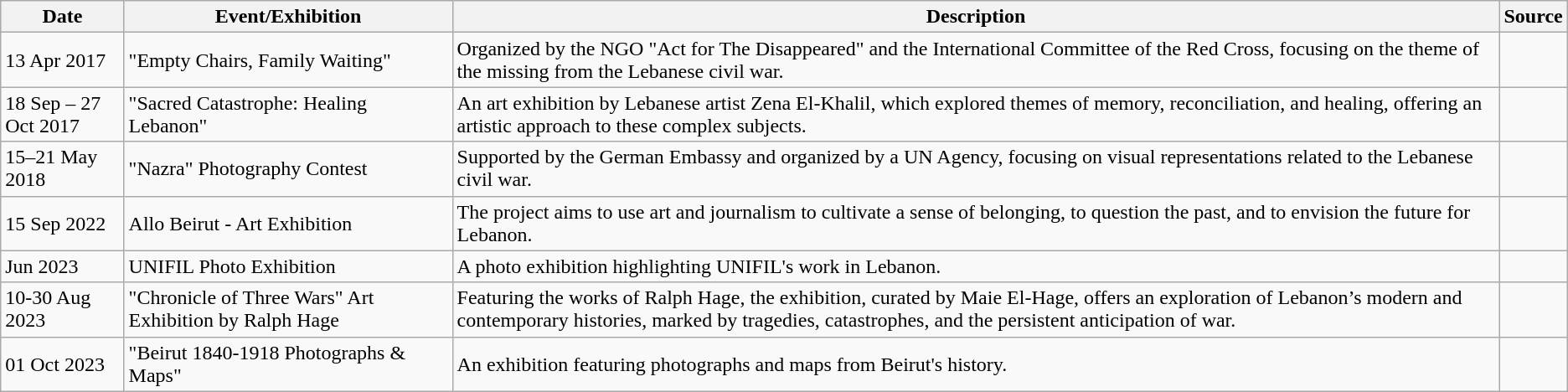<table class="wikitable">
<tr>
<th>Date</th>
<th>Event/Exhibition</th>
<th>Description</th>
<th>Source</th>
</tr>
<tr>
<td>13 Apr 2017</td>
<td>"Empty Chairs, Family Waiting"</td>
<td>Organized by the NGO "Act for The Disappeared" and the International Committee of the Red Cross, focusing on the theme of the missing from the Lebanese civil war.</td>
<td></td>
</tr>
<tr>
<td>18 Sep – 27 Oct 2017</td>
<td>"Sacred Catastrophe: Healing Lebanon"</td>
<td>An art exhibition by Lebanese artist Zena El-Khalil, which explored themes of memory, reconciliation, and healing, offering an artistic approach to these complex subjects.</td>
<td></td>
</tr>
<tr>
<td>15–21 May 2018</td>
<td>"Nazra" Photography Contest</td>
<td>Supported by the German Embassy and organized by a UN Agency, focusing on visual representations related to the Lebanese civil war.</td>
<td></td>
</tr>
<tr>
<td>15 Sep 2022</td>
<td>Allo Beirut - Art Exhibition</td>
<td>The project aims to use art and journalism to cultivate a sense of belonging, to question the past, and to envision the future for Lebanon.</td>
<td></td>
</tr>
<tr>
<td>Jun 2023</td>
<td>UNIFIL Photo Exhibition</td>
<td>A photo exhibition highlighting UNIFIL's work in Lebanon.</td>
<td></td>
</tr>
<tr>
<td>10-30 Aug 2023</td>
<td>"Chronicle of Three Wars" Art Exhibition by Ralph Hage</td>
<td>Featuring the works of Ralph Hage, the exhibition, curated by Maie El-Hage, offers an exploration of Lebanon’s modern and contemporary histories, marked by tragedies, catastrophes, and the persistent anticipation of war.</td>
<td></td>
</tr>
<tr>
<td>01 Oct 2023</td>
<td>"Beirut 1840-1918 Photographs & Maps"</td>
<td>An exhibition featuring photographs and maps from Beirut's history.</td>
<td></td>
</tr>
</table>
